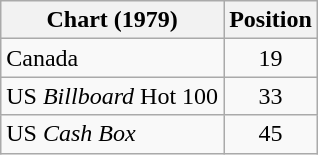<table class="wikitable">
<tr>
<th>Chart (1979)</th>
<th>Position</th>
</tr>
<tr>
<td>Canada</td>
<td style="text-align:center;">19</td>
</tr>
<tr>
<td>US <em>Billboard</em> Hot 100</td>
<td style="text-align:center;">33</td>
</tr>
<tr>
<td>US <em>Cash Box</em></td>
<td style="text-align:center;">45</td>
</tr>
</table>
